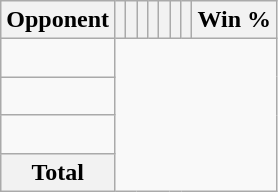<table class="wikitable sortable collapsible collapsed" style="text-align: center;">
<tr>
<th>Opponent</th>
<th></th>
<th></th>
<th></th>
<th></th>
<th></th>
<th></th>
<th></th>
<th>Win %</th>
</tr>
<tr>
<td align="left"><br></td>
</tr>
<tr>
<td align="left"><br></td>
</tr>
<tr>
<td align="left"><br></td>
</tr>
<tr class=sortbottom>
<th>Total<br></th>
</tr>
</table>
